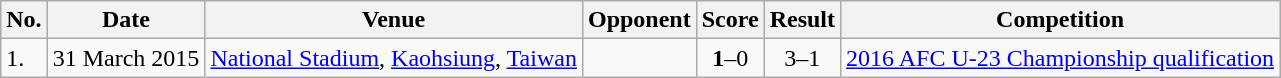<table class="wikitable">
<tr>
<th>No.</th>
<th>Date</th>
<th>Venue</th>
<th>Opponent</th>
<th>Score</th>
<th>Result</th>
<th>Competition</th>
</tr>
<tr>
<td>1.</td>
<td>31 March 2015</td>
<td><a href='#'>National Stadium</a>, <a href='#'>Kaohsiung</a>, <a href='#'>Taiwan</a></td>
<td></td>
<td align=center><strong>1</strong>–0</td>
<td align=center>3–1</td>
<td><a href='#'>2016 AFC U-23 Championship qualification</a></td>
</tr>
</table>
